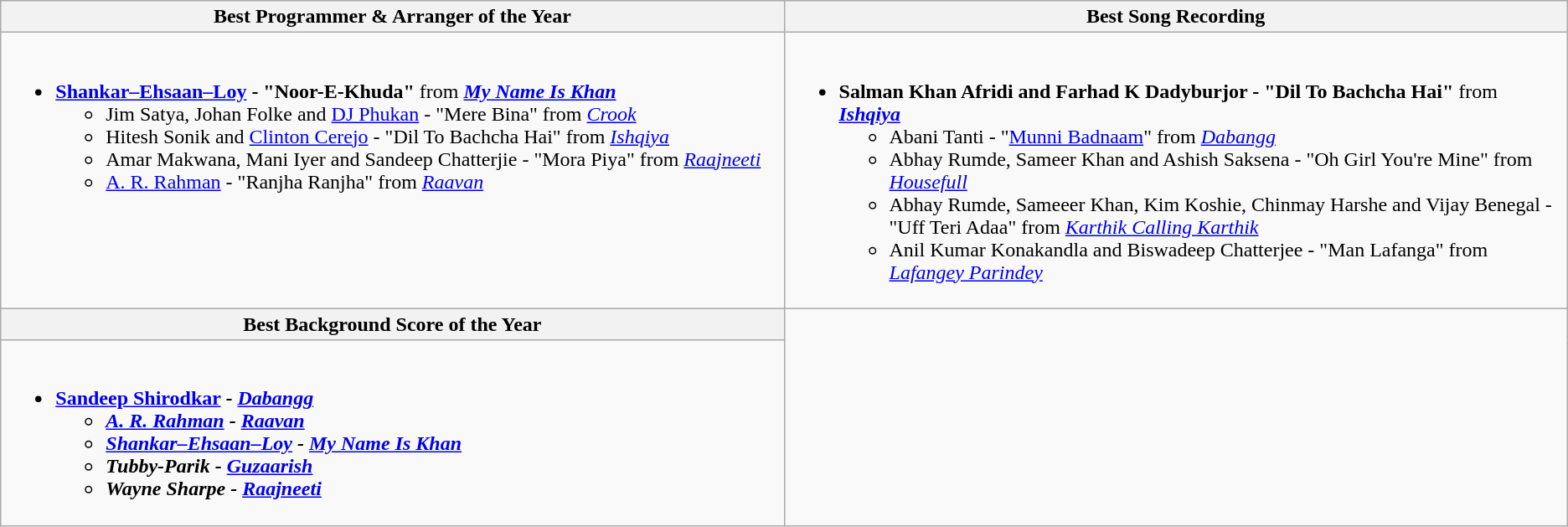<table class="wikitable">
<tr>
<th style="width:50%;">Best Programmer & Arranger of the Year</th>
<th style="width:50%;">Best Song Recording</th>
</tr>
<tr>
<td valign="top"><br><ul><li><strong><a href='#'>Shankar–Ehsaan–Loy</a> - "Noor-E-Khuda"</strong> from <strong><em><a href='#'>My Name Is Khan</a></em></strong><ul><li>Jim Satya, Johan Folke and <a href='#'>DJ Phukan</a> - "Mere Bina" from <em><a href='#'>Crook</a></em></li><li>Hitesh Sonik and <a href='#'>Clinton Cerejo</a> - "Dil To Bachcha Hai" from <em><a href='#'>Ishqiya</a></em></li><li>Amar Makwana, Mani Iyer and Sandeep Chatterjie - "Mora Piya" from <em><a href='#'>Raajneeti</a></em></li><li><a href='#'>A. R. Rahman</a> - "Ranjha Ranjha" from <em><a href='#'>Raavan</a></em></li></ul></li></ul></td>
<td valign="top"><br><ul><li><strong>Salman Khan Afridi and Farhad K Dadyburjor - "Dil To Bachcha Hai"</strong> from <strong><em><a href='#'>Ishqiya</a></em></strong><ul><li>Abani Tanti - "<a href='#'>Munni Badnaam</a>" from <em><a href='#'>Dabangg</a></em></li><li>Abhay Rumde, Sameer Khan and Ashish Saksena - "Oh Girl You're Mine" from <em><a href='#'>Housefull</a></em></li><li>Abhay Rumde, Sameeer Khan, Kim Koshie, Chinmay Harshe and Vijay Benegal - "Uff Teri Adaa" from <em><a href='#'>Karthik Calling Karthik</a></em></li><li>Anil Kumar Konakandla and Biswadeep Chatterjee - "Man Lafanga" from <em><a href='#'>Lafangey Parindey</a></em></li></ul></li></ul></td>
</tr>
<tr>
<th>Best Background Score of the Year</th>
</tr>
<tr>
<td valign="top"><br><ul><li><strong><a href='#'>Sandeep Shirodkar</a> - <em><a href='#'>Dabangg</a><strong><em><ul><li><a href='#'>A. R. Rahman</a> - </em><a href='#'>Raavan</a><em></li><li><a href='#'>Shankar–Ehsaan–Loy</a> - </em><a href='#'>My Name Is Khan</a><em></li><li>Tubby-Parik - </em><a href='#'>Guzaarish</a><em></li><li>Wayne Sharpe - </em><a href='#'>Raajneeti</a><em></li></ul></li></ul></td>
</tr>
</table>
